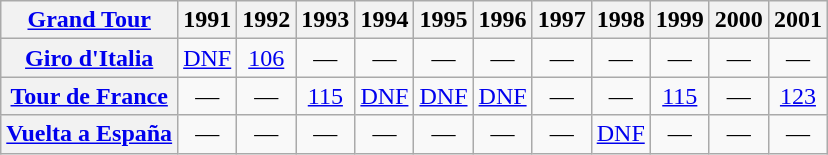<table class="wikitable plainrowheaders">
<tr>
<th scope="col"><a href='#'>Grand Tour</a></th>
<th scope="col">1991</th>
<th scope="col">1992</th>
<th scope="col">1993</th>
<th scope="col">1994</th>
<th scope="col">1995</th>
<th scope="col">1996</th>
<th scope="col">1997</th>
<th scope="col">1998</th>
<th scope="col">1999</th>
<th scope="col">2000</th>
<th scope="col">2001</th>
</tr>
<tr style="text-align:center;">
<th scope="row"> <a href='#'>Giro d'Italia</a></th>
<td><a href='#'>DNF</a></td>
<td><a href='#'>106</a></td>
<td>—</td>
<td>—</td>
<td>—</td>
<td>—</td>
<td>—</td>
<td>—</td>
<td>—</td>
<td>—</td>
<td>—</td>
</tr>
<tr style="text-align:center;">
<th scope="row"> <a href='#'>Tour de France</a></th>
<td>—</td>
<td>—</td>
<td><a href='#'>115</a></td>
<td><a href='#'>DNF</a></td>
<td><a href='#'>DNF</a></td>
<td><a href='#'>DNF</a></td>
<td>—</td>
<td>—</td>
<td><a href='#'>115</a></td>
<td>—</td>
<td><a href='#'>123</a></td>
</tr>
<tr style="text-align:center;">
<th scope="row"> <a href='#'>Vuelta a España</a></th>
<td>—</td>
<td>—</td>
<td>—</td>
<td>—</td>
<td>—</td>
<td>—</td>
<td>—</td>
<td><a href='#'>DNF</a></td>
<td>—</td>
<td>—</td>
<td>—</td>
</tr>
</table>
